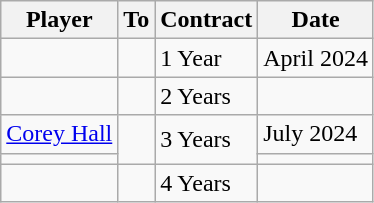<table class="wikitable">
<tr>
<th>Player</th>
<th>To</th>
<th>Contract</th>
<th>Date</th>
</tr>
<tr>
<td></td>
<td></td>
<td>1 Year</td>
<td>April 2024</td>
</tr>
<tr>
<td></td>
<td></td>
<td>2 Years</td>
<td></td>
</tr>
<tr>
<td> <a href='#'>Corey Hall</a></td>
<td Rowspan=2></td>
<td Rowspan=2>3 Years</td>
<td>July 2024</td>
</tr>
<tr>
<td></td>
<td></td>
</tr>
<tr>
<td></td>
<td></td>
<td>4 Years</td>
<td></td>
</tr>
</table>
